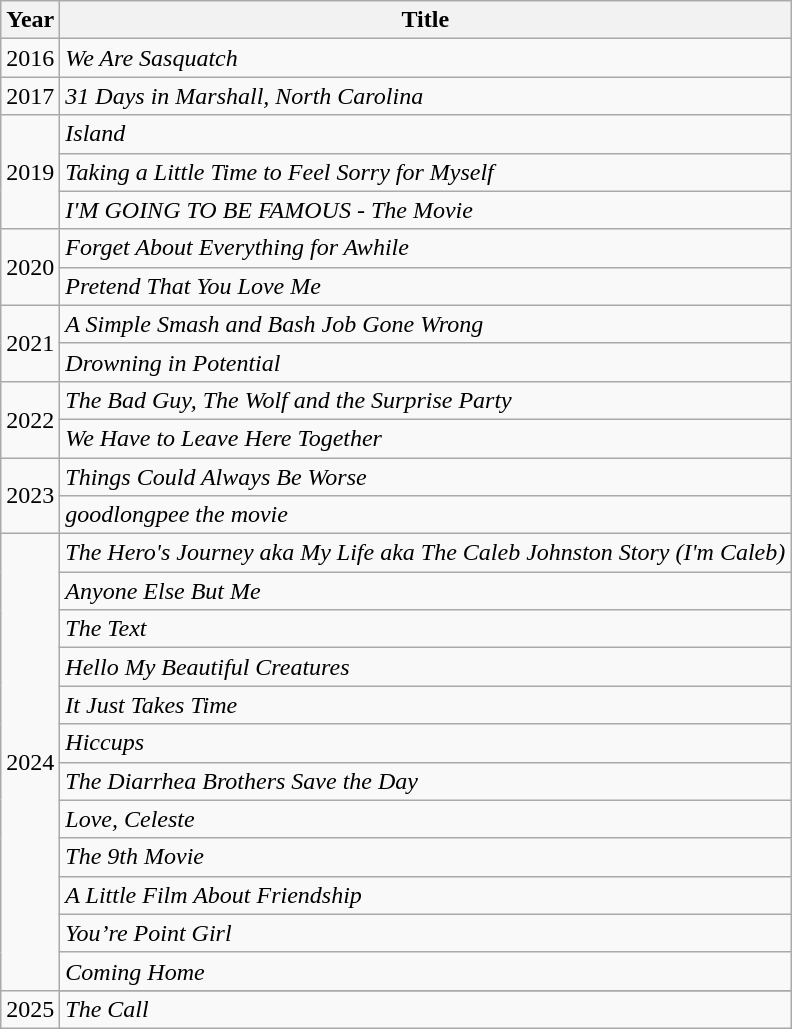<table class="wikitable">
<tr>
<th>Year</th>
<th>Title</th>
</tr>
<tr>
<td>2016</td>
<td><em>We Are Sasquatch</em></td>
</tr>
<tr>
<td>2017</td>
<td><em>31 Days in Marshall, North Carolina</em></td>
</tr>
<tr>
<td rowspan="3">2019</td>
<td><em>Island</em></td>
</tr>
<tr>
<td><em>Taking a Little Time to Feel Sorry for Myself</em></td>
</tr>
<tr>
<td><em>I'M GOING TO BE FAMOUS - The Movie</em></td>
</tr>
<tr>
<td rowspan="2">2020</td>
<td><em>Forget About Everything for Awhile</em></td>
</tr>
<tr>
<td><em>Pretend That You Love Me</em></td>
</tr>
<tr>
<td rowspan="2">2021</td>
<td><em>A Simple Smash and Bash Job Gone Wrong</em></td>
</tr>
<tr>
<td><em>Drowning in Potential</em></td>
</tr>
<tr>
<td rowspan="2">2022</td>
<td><em>The Bad Guy, The Wolf and the Surprise Party</em></td>
</tr>
<tr>
<td><em>We Have to Leave Here Together</em></td>
</tr>
<tr>
<td rowspan="2">2023</td>
<td><em>Things Could Always Be Worse</em></td>
</tr>
<tr>
<td><em>goodlongpee the movie</em></td>
</tr>
<tr>
<td rowspan="12">2024</td>
<td><em>The Hero's Journey aka My Life aka The Caleb Johnston Story (I'm Caleb)</em></td>
</tr>
<tr>
<td><em>Anyone Else But Me</em></td>
</tr>
<tr>
<td><em>The Text</em></td>
</tr>
<tr>
<td><em>Hello My Beautiful Creatures</em></td>
</tr>
<tr>
<td><em>It Just Takes Time</em></td>
</tr>
<tr>
<td><em>Hiccups</em></td>
</tr>
<tr>
<td><em>The Diarrhea Brothers Save the Day</em></td>
</tr>
<tr>
<td><em>Love, Celeste</em></td>
</tr>
<tr>
<td><em>The 9th Movie</em></td>
</tr>
<tr>
<td><em>A Little Film About Friendship</em></td>
</tr>
<tr>
<td><em>You’re Point Girl</em></td>
</tr>
<tr>
<td><em>Coming Home</em></td>
</tr>
<tr>
<td rowspan="12">2025</td>
</tr>
<tr>
<td><em>The Call</em></td>
</tr>
</table>
